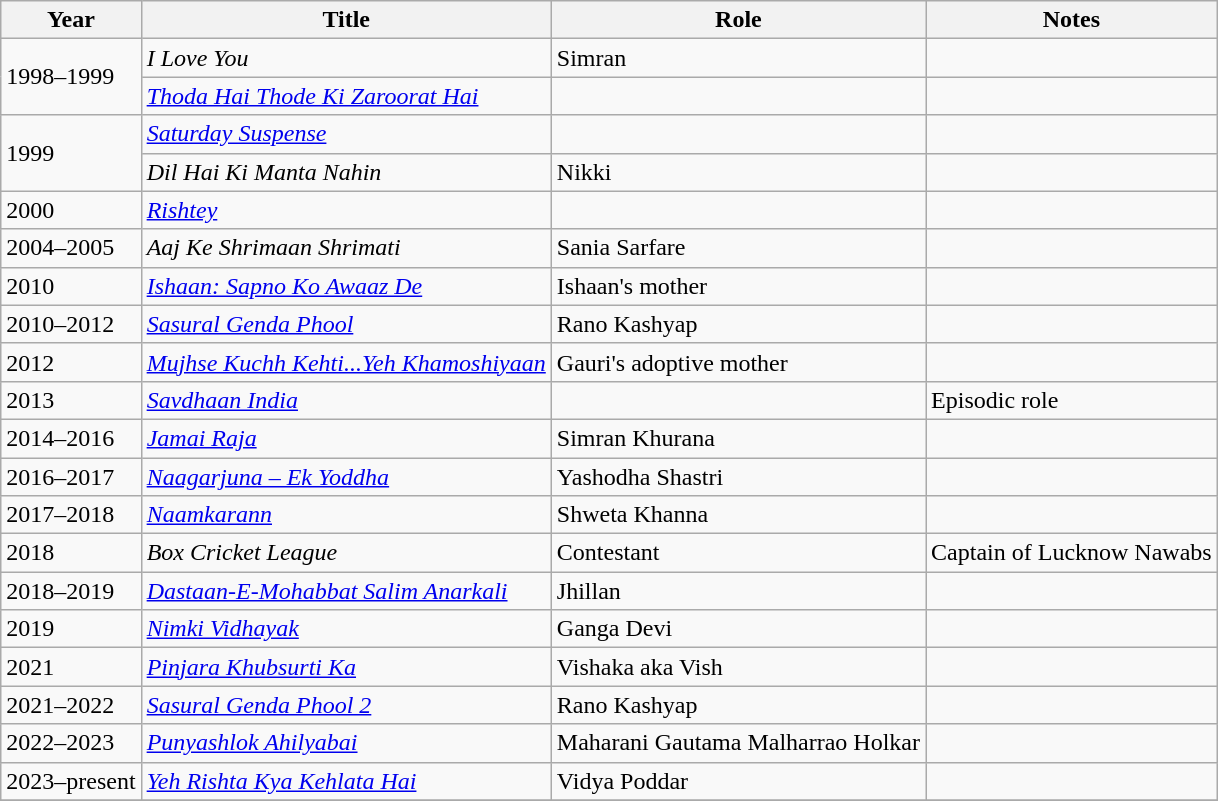<table class="wikitable sortable">
<tr>
<th>Year</th>
<th>Title</th>
<th>Role</th>
<th>Notes</th>
</tr>
<tr>
<td rowspan="2">1998–1999</td>
<td><em>I Love You</em></td>
<td>Simran</td>
<td></td>
</tr>
<tr>
<td><em><a href='#'>Thoda Hai Thode Ki Zaroorat Hai</a></em></td>
<td></td>
<td></td>
</tr>
<tr>
<td rowspan="2">1999</td>
<td><em><a href='#'>Saturday Suspense</a></em></td>
<td></td>
<td></td>
</tr>
<tr>
<td><em>Dil Hai Ki Manta Nahin</em></td>
<td>Nikki</td>
<td></td>
</tr>
<tr>
<td>2000</td>
<td><em><a href='#'>Rishtey</a></em></td>
<td></td>
<td></td>
</tr>
<tr>
<td>2004–2005</td>
<td><em>Aaj Ke Shrimaan Shrimati</em></td>
<td>Sania Sarfare</td>
<td></td>
</tr>
<tr>
<td>2010</td>
<td><em><a href='#'>Ishaan: Sapno Ko Awaaz De</a></em></td>
<td>Ishaan's mother</td>
<td></td>
</tr>
<tr>
<td>2010–2012</td>
<td><em><a href='#'>Sasural Genda Phool</a></em></td>
<td>Rano Kashyap</td>
<td></td>
</tr>
<tr>
<td>2012</td>
<td><em><a href='#'>Mujhse Kuchh Kehti...Yeh Khamoshiyaan</a></em></td>
<td>Gauri's adoptive mother</td>
<td></td>
</tr>
<tr>
<td>2013</td>
<td><em><a href='#'>Savdhaan India</a></em></td>
<td></td>
<td>Episodic role</td>
</tr>
<tr>
<td>2014–2016</td>
<td><em><a href='#'>Jamai Raja</a></em></td>
<td>Simran Khurana</td>
<td></td>
</tr>
<tr>
<td>2016–2017</td>
<td><em><a href='#'>Naagarjuna – Ek Yoddha</a></em></td>
<td>Yashodha Shastri</td>
<td></td>
</tr>
<tr>
<td>2017–2018</td>
<td><em><a href='#'>Naamkarann</a></em></td>
<td>Shweta Khanna</td>
<td></td>
</tr>
<tr>
<td>2018</td>
<td><em>Box Cricket League</em></td>
<td>Contestant</td>
<td>Captain of Lucknow Nawabs</td>
</tr>
<tr>
<td>2018–2019</td>
<td><em><a href='#'>Dastaan-E-Mohabbat Salim Anarkali</a></em></td>
<td>Jhillan</td>
<td></td>
</tr>
<tr>
<td>2019</td>
<td><em><a href='#'>Nimki Vidhayak</a></em></td>
<td>Ganga Devi</td>
<td></td>
</tr>
<tr>
<td>2021</td>
<td><em><a href='#'>Pinjara Khubsurti Ka</a></em></td>
<td>Vishaka aka Vish</td>
<td></td>
</tr>
<tr>
<td>2021–2022</td>
<td><em><a href='#'>Sasural Genda Phool 2</a></em></td>
<td>Rano Kashyap</td>
<td></td>
</tr>
<tr>
<td>2022–2023</td>
<td><em><a href='#'>Punyashlok Ahilyabai</a></em></td>
<td>Maharani Gautama Malharrao Holkar</td>
<td></td>
</tr>
<tr>
<td>2023–present</td>
<td><em><a href='#'>Yeh Rishta Kya Kehlata Hai</a></em></td>
<td>Vidya Poddar</td>
<td></td>
</tr>
<tr>
</tr>
</table>
